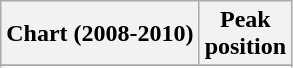<table class="wikitable plainrowheaders sortable" style="text-align:center;">
<tr>
<th scope="col">Chart (2008-2010)</th>
<th scope="col">Peak<br>position</th>
</tr>
<tr>
</tr>
<tr>
</tr>
<tr>
</tr>
<tr>
</tr>
<tr>
</tr>
<tr>
</tr>
<tr>
</tr>
<tr>
</tr>
<tr>
</tr>
</table>
